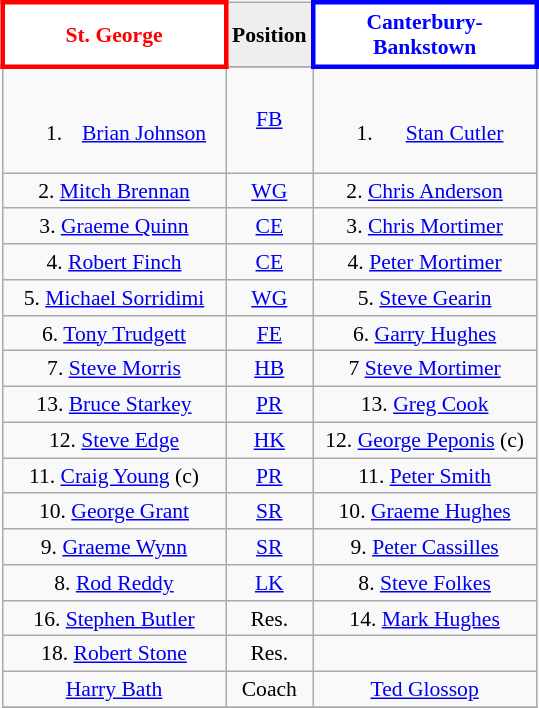<table align="right" class="wikitable" style="font-size:90%; margin-left:1em">
<tr bgcolor="#FF0033">
<th style="width:140px; border:3px solid red; background: white; color: red">St. George</th>
<th style="width:40px; text-align:center; background:#eee; color:black;">Position</th>
<th style="width:140px; border:3px solid blue; background: white; color: blue">Canterbury-Bankstown</th>
</tr>
<tr align=center>
<td><br><ol><li><a href='#'>Brian Johnson</a></li></ol></td>
<td><a href='#'>FB</a></td>
<td><br><ol><li><a href='#'>Stan Cutler</a></li></ol></td>
</tr>
<tr align=center>
<td>2. <a href='#'>Mitch Brennan</a></td>
<td><a href='#'>WG</a></td>
<td>2. <a href='#'>Chris Anderson</a></td>
</tr>
<tr align=center>
<td>3. <a href='#'>Graeme Quinn</a></td>
<td><a href='#'>CE</a></td>
<td>3. <a href='#'>Chris Mortimer</a></td>
</tr>
<tr align=center>
<td>4. <a href='#'>Robert Finch</a></td>
<td><a href='#'>CE</a></td>
<td>4. <a href='#'>Peter Mortimer</a></td>
</tr>
<tr align=center>
<td>5. <a href='#'>Michael Sorridimi</a></td>
<td><a href='#'>WG</a></td>
<td>5. <a href='#'>Steve Gearin</a></td>
</tr>
<tr align=center>
<td>6. <a href='#'>Tony Trudgett</a></td>
<td><a href='#'>FE</a></td>
<td>6. <a href='#'>Garry Hughes</a></td>
</tr>
<tr align=center>
<td>7. <a href='#'>Steve Morris</a></td>
<td><a href='#'>HB</a></td>
<td>7 <a href='#'>Steve Mortimer</a></td>
</tr>
<tr align=center>
<td>13. <a href='#'>Bruce Starkey</a></td>
<td><a href='#'>PR</a></td>
<td>13. <a href='#'>Greg Cook</a></td>
</tr>
<tr align=center>
<td>12. <a href='#'>Steve Edge</a></td>
<td><a href='#'>HK</a></td>
<td>12. <a href='#'>George Peponis</a> (c)</td>
</tr>
<tr align=center>
<td>11. <a href='#'>Craig Young</a> (c)</td>
<td><a href='#'>PR</a></td>
<td>11. <a href='#'>Peter Smith</a></td>
</tr>
<tr align=center>
<td>10. <a href='#'>George Grant</a></td>
<td><a href='#'>SR</a></td>
<td>10. <a href='#'>Graeme Hughes</a></td>
</tr>
<tr align=center>
<td>9. <a href='#'>Graeme Wynn</a></td>
<td><a href='#'>SR</a></td>
<td>9. <a href='#'>Peter Cassilles</a></td>
</tr>
<tr align=center>
<td>8. <a href='#'>Rod Reddy</a></td>
<td><a href='#'>LK</a></td>
<td>8. <a href='#'>Steve Folkes</a></td>
</tr>
<tr align=center>
<td>16. <a href='#'>Stephen Butler</a></td>
<td>Res.</td>
<td>14. <a href='#'>Mark Hughes</a></td>
</tr>
<tr align=center>
<td>18. <a href='#'>Robert Stone</a></td>
<td>Res.</td>
<td></td>
</tr>
<tr align=center>
<td><a href='#'>Harry Bath</a></td>
<td>Coach</td>
<td><a href='#'>Ted Glossop</a></td>
</tr>
<tr align=center>
</tr>
</table>
